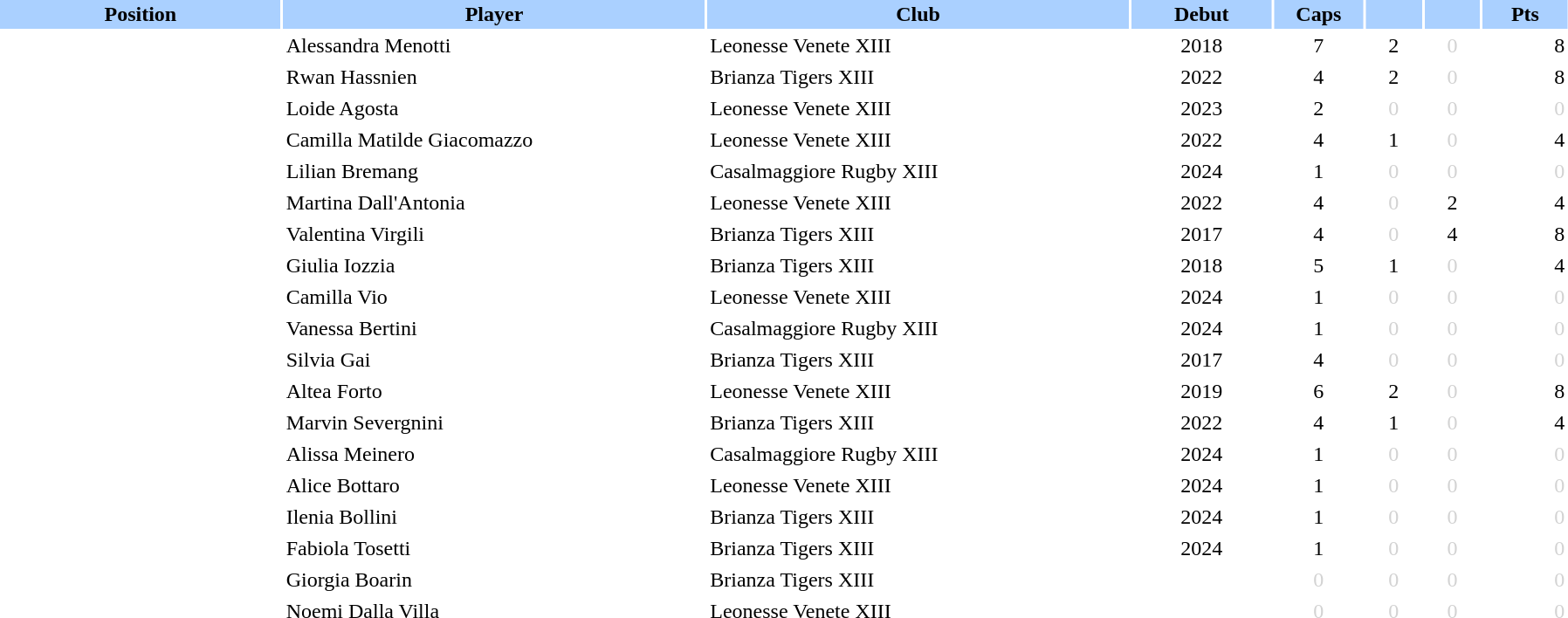<table class="sortable" border="0" cellspacing="2" cellpadding="2" style="width:95%; text-align:center;">
<tr style="background:#AAD0FF">
<th width=10%>Position</th>
<th width=15%>Player</th>
<th width=15%>Club</th>
<th width=5%>Debut</th>
<th width=3%>Caps</th>
<th width=2%></th>
<th width=2%></th>
<th width=3%>Pts</th>
</tr>
<tr>
<td></td>
<td align=left>Alessandra Menotti</td>
<td align=left>Leonesse Venete XIII</td>
<td>2018</td>
<td>7</td>
<td>2</td>
<td style="color:lightgray">0</td>
<td align=right>8</td>
</tr>
<tr>
<td></td>
<td align=left>Rwan Hassnien</td>
<td align=left>Brianza Tigers XIII</td>
<td>2022</td>
<td>4</td>
<td>2</td>
<td style="color:lightgray">0</td>
<td align=right>8</td>
</tr>
<tr>
<td></td>
<td align=left>Loide Agosta</td>
<td align=left>Leonesse Venete XIII</td>
<td>2023</td>
<td>2</td>
<td style="color:lightgray">0</td>
<td style="color:lightgray">0</td>
<td style="color:lightgray" align=right>0</td>
</tr>
<tr>
<td></td>
<td align=left>Camilla Matilde Giacomazzo</td>
<td align=left>Leonesse Venete XIII</td>
<td>2022</td>
<td>4</td>
<td>1</td>
<td style="color:lightgray">0</td>
<td align=right>4</td>
</tr>
<tr>
<td></td>
<td align=left>Lilian Bremang</td>
<td align=left>Casalmaggiore Rugby XIII</td>
<td>2024</td>
<td>1</td>
<td style="color:lightgray">0</td>
<td style="color:lightgray">0</td>
<td style="color:lightgray" align=right>0</td>
</tr>
<tr>
<td></td>
<td align=left>Martina Dall'Antonia</td>
<td align=left>Leonesse Venete XIII</td>
<td>2022</td>
<td>4</td>
<td style="color:lightgray">0</td>
<td>2</td>
<td align=right>4</td>
</tr>
<tr>
<td></td>
<td align=left>Valentina Virgili</td>
<td align=left>Brianza Tigers XIII</td>
<td>2017</td>
<td>4</td>
<td style="color:lightgray">0</td>
<td>4</td>
<td align=right>8</td>
</tr>
<tr>
<td></td>
<td align=left>Giulia Iozzia</td>
<td align=left>Brianza Tigers XIII</td>
<td>2018</td>
<td>5</td>
<td>1</td>
<td style="color:lightgray">0</td>
<td align=right>4</td>
</tr>
<tr>
<td></td>
<td align=left>Camilla Vio</td>
<td align=left>Leonesse Venete XIII</td>
<td>2024</td>
<td>1</td>
<td style="color:lightgray">0</td>
<td style="color:lightgray">0</td>
<td style="color:lightgray" align=right>0</td>
</tr>
<tr>
<td></td>
<td align=left>Vanessa Bertini</td>
<td align=left>Casalmaggiore Rugby XIII</td>
<td>2024</td>
<td>1</td>
<td style="color:lightgray">0</td>
<td style="color:lightgray">0</td>
<td style="color:lightgray" align=right>0</td>
</tr>
<tr>
<td></td>
<td align=left>Silvia Gai</td>
<td align=left>Brianza Tigers XIII</td>
<td>2017</td>
<td>4</td>
<td style="color:lightgray">0</td>
<td style="color:lightgray">0</td>
<td style="color:lightgray" align=right>0</td>
</tr>
<tr>
<td></td>
<td align=left>Altea Forto</td>
<td align=left>Leonesse Venete XIII</td>
<td>2019</td>
<td>6</td>
<td>2</td>
<td style="color:lightgray">0</td>
<td align=right>8</td>
</tr>
<tr>
<td></td>
<td align=left>Marvin Severgnini</td>
<td align=left>Brianza Tigers XIII</td>
<td>2022</td>
<td>4</td>
<td>1</td>
<td style="color:lightgray">0</td>
<td align=right>4</td>
</tr>
<tr>
<td></td>
<td align=left>Alissa Meinero</td>
<td align=left>Casalmaggiore Rugby XIII</td>
<td>2024</td>
<td>1</td>
<td style="color:lightgray">0</td>
<td style="color:lightgray">0</td>
<td style="color:lightgray" align=right>0</td>
</tr>
<tr>
<td></td>
<td align=left>Alice Bottaro</td>
<td align=left>Leonesse Venete XIII</td>
<td>2024</td>
<td>1</td>
<td style="color:lightgray">0</td>
<td style="color:lightgray">0</td>
<td style="color:lightgray" align=right>0</td>
</tr>
<tr>
<td></td>
<td align=left>Ilenia Bollini</td>
<td align=left>Brianza Tigers XIII</td>
<td>2024</td>
<td>1</td>
<td style="color:lightgray">0</td>
<td style="color:lightgray">0</td>
<td style="color:lightgray" align=right>0</td>
</tr>
<tr>
<td></td>
<td align=left>Fabiola Tosetti</td>
<td align=left>Brianza Tigers XIII</td>
<td>2024</td>
<td>1</td>
<td style="color:lightgray">0</td>
<td style="color:lightgray">0</td>
<td style="color:lightgray" align=right>0</td>
</tr>
<tr>
<td></td>
<td align=left>Giorgia Boarin</td>
<td align=left>Brianza Tigers XIII</td>
<td></td>
<td style="color:lightgray">0</td>
<td style="color:lightgray">0</td>
<td style="color:lightgray">0</td>
<td style="color:lightgray" align=right>0</td>
</tr>
<tr>
<td></td>
<td align=left>Noemi Dalla Villa</td>
<td align=left>Leonesse Venete XIII</td>
<td></td>
<td style="color:lightgray">0</td>
<td style="color:lightgray">0</td>
<td style="color:lightgray">0</td>
<td style="color:lightgray" align=right>0</td>
</tr>
</table>
